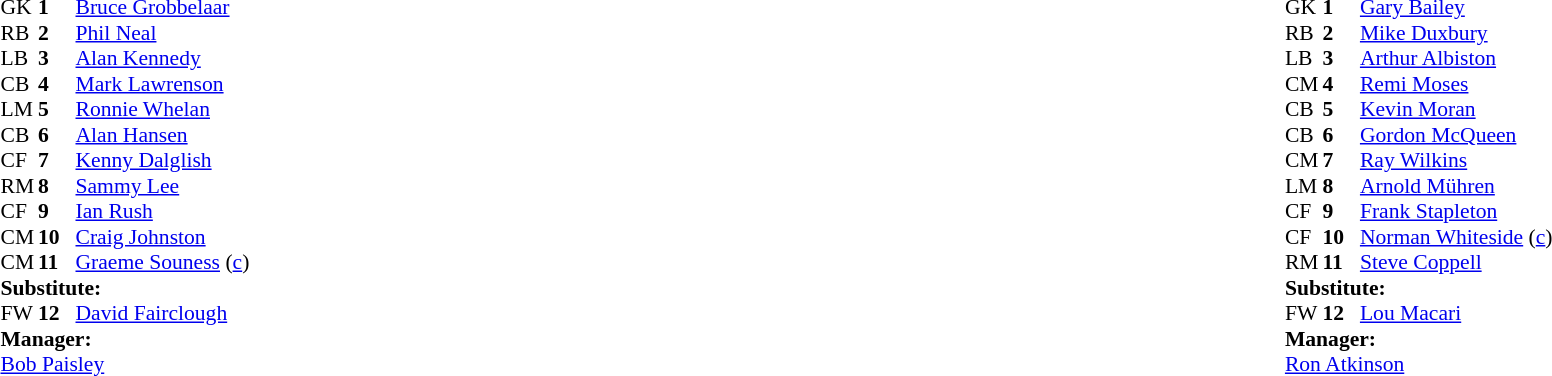<table width="100%">
<tr>
<td valign="top" width="50%"><br><table style="font-size: 90%" cellspacing="0" cellpadding="0">
<tr>
<td colspan="4"></td>
</tr>
<tr>
<th width="25"></th>
<th width="25"></th>
</tr>
<tr>
<td>GK</td>
<td><strong>1</strong></td>
<td> <a href='#'>Bruce Grobbelaar</a></td>
</tr>
<tr>
<td>RB</td>
<td><strong>2</strong></td>
<td> <a href='#'>Phil Neal</a></td>
</tr>
<tr>
<td>LB</td>
<td><strong>3</strong></td>
<td> <a href='#'>Alan Kennedy</a></td>
</tr>
<tr>
<td>CB</td>
<td><strong>4</strong></td>
<td> <a href='#'>Mark Lawrenson</a></td>
</tr>
<tr>
<td>LM</td>
<td><strong>5</strong></td>
<td> <a href='#'>Ronnie Whelan</a></td>
</tr>
<tr>
<td>CB</td>
<td><strong>6</strong></td>
<td> <a href='#'>Alan Hansen</a></td>
</tr>
<tr>
<td>CF</td>
<td><strong>7</strong></td>
<td> <a href='#'>Kenny Dalglish</a></td>
</tr>
<tr>
<td>RM</td>
<td><strong>8</strong></td>
<td> <a href='#'>Sammy Lee</a></td>
</tr>
<tr>
<td>CF</td>
<td><strong>9</strong></td>
<td> <a href='#'>Ian Rush</a></td>
</tr>
<tr>
<td>CM</td>
<td><strong>10</strong></td>
<td> <a href='#'>Craig Johnston</a></td>
<td></td>
<td></td>
</tr>
<tr>
<td>CM</td>
<td><strong>11</strong></td>
<td> <a href='#'>Graeme Souness</a> (<a href='#'>c</a>)</td>
</tr>
<tr>
<td colspan=4><strong>Substitute:</strong></td>
</tr>
<tr>
<td>FW</td>
<td><strong>12</strong></td>
<td> <a href='#'>David Fairclough</a></td>
<td></td>
<td></td>
</tr>
<tr>
<td colspan=4><strong>Manager:</strong></td>
</tr>
<tr>
<td colspan="4"> <a href='#'>Bob Paisley</a></td>
</tr>
</table>
</td>
<td valign="top"></td>
<td valign="top" width="50%"><br><table style="font-size: 90%" cellspacing="0" cellpadding="0" align="center">
<tr>
<td colspan="4"></td>
</tr>
<tr>
<th width="25"></th>
<th width="25"></th>
</tr>
<tr>
<td>GK</td>
<td><strong>1</strong></td>
<td> <a href='#'>Gary Bailey</a></td>
</tr>
<tr>
<td>RB</td>
<td><strong>2</strong></td>
<td> <a href='#'>Mike Duxbury</a></td>
</tr>
<tr>
<td>LB</td>
<td><strong>3</strong></td>
<td> <a href='#'>Arthur Albiston</a></td>
</tr>
<tr>
<td>CM</td>
<td><strong>4</strong></td>
<td> <a href='#'>Remi Moses</a></td>
</tr>
<tr>
<td>CB</td>
<td><strong>5</strong></td>
<td> <a href='#'>Kevin Moran</a></td>
<td></td>
<td></td>
</tr>
<tr>
<td>CB</td>
<td><strong>6</strong></td>
<td> <a href='#'>Gordon McQueen</a></td>
</tr>
<tr>
<td>CM</td>
<td><strong>7</strong></td>
<td> <a href='#'>Ray Wilkins</a></td>
</tr>
<tr>
<td>LM</td>
<td><strong>8</strong></td>
<td> <a href='#'>Arnold Mühren</a></td>
</tr>
<tr>
<td>CF</td>
<td><strong>9</strong></td>
<td> <a href='#'>Frank Stapleton</a></td>
</tr>
<tr>
<td>CF</td>
<td><strong>10</strong></td>
<td> <a href='#'>Norman Whiteside</a> (<a href='#'>c</a>)</td>
</tr>
<tr>
<td>RM</td>
<td><strong>11</strong></td>
<td> <a href='#'>Steve Coppell</a></td>
</tr>
<tr>
<td colspan=4><strong>Substitute:</strong></td>
</tr>
<tr>
<td>FW</td>
<td><strong>12</strong></td>
<td> <a href='#'>Lou Macari</a></td>
<td></td>
<td></td>
</tr>
<tr>
<td colspan=4><strong>Manager:</strong></td>
</tr>
<tr>
<td colspan="4"> <a href='#'>Ron Atkinson</a></td>
</tr>
</table>
</td>
</tr>
</table>
